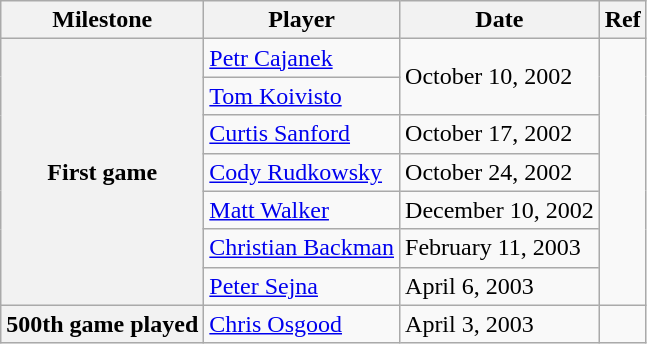<table class="wikitable">
<tr>
<th scope="col">Milestone</th>
<th scope="col">Player</th>
<th scope="col">Date</th>
<th scope="col">Ref</th>
</tr>
<tr>
<th rowspan=7>First game</th>
<td><a href='#'>Petr Cajanek</a></td>
<td rowspan=2>October 10, 2002</td>
<td rowspan=7></td>
</tr>
<tr>
<td><a href='#'>Tom Koivisto</a></td>
</tr>
<tr>
<td><a href='#'>Curtis Sanford</a></td>
<td>October 17, 2002</td>
</tr>
<tr>
<td><a href='#'>Cody Rudkowsky</a></td>
<td>October 24, 2002</td>
</tr>
<tr>
<td><a href='#'>Matt Walker</a></td>
<td>December 10, 2002</td>
</tr>
<tr>
<td><a href='#'>Christian Backman</a></td>
<td>February 11, 2003</td>
</tr>
<tr>
<td><a href='#'>Peter Sejna</a></td>
<td>April 6, 2003</td>
</tr>
<tr>
<th>500th game played</th>
<td><a href='#'>Chris Osgood</a></td>
<td>April 3, 2003</td>
<td></td>
</tr>
</table>
